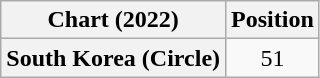<table class="wikitable plainrowheaders" style="text-align:center">
<tr>
<th scope="col">Chart (2022)</th>
<th scope="col">Position</th>
</tr>
<tr>
<th scope="row">South Korea (Circle)</th>
<td>51</td>
</tr>
</table>
